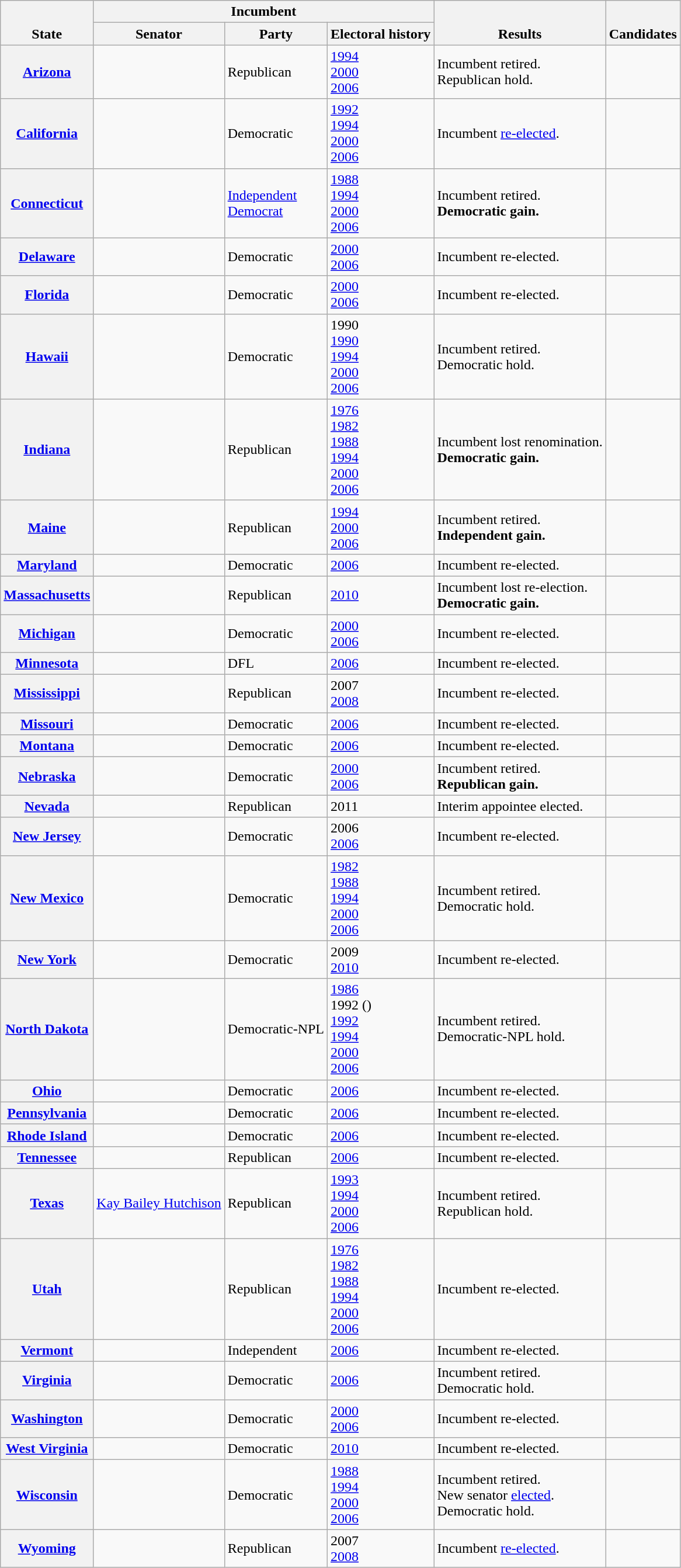<table class="wikitable sortable">
<tr valign=bottom>
<th rowspan=2>State</th>
<th colspan=3>Incumbent</th>
<th rowspan=2>Results</th>
<th rowspan=2>Candidates</th>
</tr>
<tr>
<th>Senator</th>
<th>Party</th>
<th>Electoral history</th>
</tr>
<tr>
<th><a href='#'>Arizona</a></th>
<td></td>
<td>Republican</td>
<td><a href='#'>1994</a><br><a href='#'>2000</a><br><a href='#'>2006</a></td>
<td>Incumbent retired.<br>Republican hold.</td>
<td nowrap></td>
</tr>
<tr>
<th><a href='#'>California</a></th>
<td></td>
<td>Democratic</td>
<td><a href='#'>1992 </a><br><a href='#'>1994</a><br><a href='#'>2000</a><br><a href='#'>2006</a></td>
<td>Incumbent <a href='#'>re-elected</a>.</td>
<td nowrap></td>
</tr>
<tr>
<th><a href='#'>Connecticut</a></th>
<td></td>
<td><a href='#'>Independent<br>Democrat</a></td>
<td><a href='#'>1988</a><br><a href='#'>1994</a><br><a href='#'>2000</a><br><a href='#'>2006</a></td>
<td>Incumbent retired.<br><strong>Democratic gain.</strong></td>
<td nowrap></td>
</tr>
<tr>
<th><a href='#'>Delaware</a></th>
<td></td>
<td>Democratic</td>
<td><a href='#'>2000</a><br><a href='#'>2006</a></td>
<td>Incumbent re-elected.</td>
<td nowrap></td>
</tr>
<tr>
<th><a href='#'>Florida</a></th>
<td></td>
<td>Democratic</td>
<td><a href='#'>2000</a><br><a href='#'>2006</a></td>
<td>Incumbent re-elected.</td>
<td nowrap></td>
</tr>
<tr>
<th><a href='#'>Hawaii</a></th>
<td></td>
<td>Democratic</td>
<td>1990 <br><a href='#'>1990 </a><br><a href='#'>1994</a><br><a href='#'>2000</a><br><a href='#'>2006</a></td>
<td>Incumbent retired.<br>Democratic hold.</td>
<td nowrap></td>
</tr>
<tr>
<th><a href='#'>Indiana</a></th>
<td></td>
<td>Republican</td>
<td><a href='#'>1976</a><br><a href='#'>1982</a><br><a href='#'>1988</a><br><a href='#'>1994</a><br><a href='#'>2000</a><br><a href='#'>2006</a></td>
<td>Incumbent lost renomination.<br><strong>Democratic gain.</strong></td>
<td nowrap></td>
</tr>
<tr>
<th><a href='#'>Maine</a></th>
<td></td>
<td>Republican</td>
<td><a href='#'>1994</a><br><a href='#'>2000</a><br><a href='#'>2006</a></td>
<td>Incumbent retired.<br><strong>Independent gain.</strong></td>
<td nowrap></td>
</tr>
<tr>
<th><a href='#'>Maryland</a></th>
<td></td>
<td>Democratic</td>
<td><a href='#'>2006</a></td>
<td>Incumbent re-elected.</td>
<td nowrap></td>
</tr>
<tr>
<th><a href='#'>Massachusetts</a></th>
<td></td>
<td>Republican</td>
<td><a href='#'>2010 </a></td>
<td>Incumbent lost re-election.<br><strong>Democratic gain.</strong></td>
<td nowrap></td>
</tr>
<tr>
<th><a href='#'>Michigan</a></th>
<td></td>
<td>Democratic</td>
<td><a href='#'>2000</a><br><a href='#'>2006</a></td>
<td>Incumbent re-elected.</td>
<td nowrap></td>
</tr>
<tr>
<th><a href='#'>Minnesota</a></th>
<td></td>
<td>DFL</td>
<td><a href='#'>2006</a></td>
<td>Incumbent re-elected.</td>
<td nowrap></td>
</tr>
<tr>
<th><a href='#'>Mississippi</a></th>
<td></td>
<td>Republican</td>
<td>2007 <br><a href='#'>2008 </a></td>
<td>Incumbent re-elected.</td>
<td nowrap></td>
</tr>
<tr>
<th><a href='#'>Missouri</a></th>
<td></td>
<td>Democratic</td>
<td><a href='#'>2006</a></td>
<td>Incumbent re-elected.</td>
<td nowrap></td>
</tr>
<tr>
<th><a href='#'>Montana</a></th>
<td></td>
<td>Democratic</td>
<td><a href='#'>2006</a></td>
<td>Incumbent re-elected.</td>
<td nowrap></td>
</tr>
<tr>
<th><a href='#'>Nebraska</a></th>
<td></td>
<td>Democratic</td>
<td><a href='#'>2000</a><br><a href='#'>2006</a></td>
<td>Incumbent retired.<br><strong>Republican gain.</strong></td>
<td nowrap></td>
</tr>
<tr>
<th><a href='#'>Nevada</a></th>
<td></td>
<td>Republican</td>
<td>2011 </td>
<td>Interim appointee elected.</td>
<td nowrap></td>
</tr>
<tr>
<th><a href='#'>New Jersey</a></th>
<td></td>
<td>Democratic</td>
<td>2006 <br><a href='#'>2006</a></td>
<td>Incumbent re-elected.</td>
<td nowrap></td>
</tr>
<tr>
<th><a href='#'>New Mexico</a></th>
<td></td>
<td>Democratic</td>
<td><a href='#'>1982</a><br><a href='#'>1988</a><br><a href='#'>1994</a><br><a href='#'>2000</a><br><a href='#'>2006</a></td>
<td>Incumbent retired.<br>Democratic hold.</td>
<td nowrap></td>
</tr>
<tr>
<th><a href='#'>New York</a></th>
<td></td>
<td>Democratic</td>
<td>2009 <br><a href='#'>2010 </a></td>
<td>Incumbent re-elected.</td>
<td nowrap></td>
</tr>
<tr>
<th><a href='#'>North Dakota</a></th>
<td></td>
<td>Democratic-NPL</td>
<td><a href='#'>1986</a><br>1992 ()<br><a href='#'>1992 </a><br><a href='#'>1994</a><br><a href='#'>2000</a><br><a href='#'>2006</a></td>
<td>Incumbent retired.<br>Democratic-NPL hold.</td>
<td nowrap></td>
</tr>
<tr>
<th><a href='#'>Ohio</a></th>
<td></td>
<td>Democratic</td>
<td><a href='#'>2006</a></td>
<td>Incumbent re-elected.</td>
<td nowrap></td>
</tr>
<tr>
<th><a href='#'>Pennsylvania</a></th>
<td></td>
<td>Democratic</td>
<td><a href='#'>2006</a></td>
<td>Incumbent re-elected.</td>
<td nowrap></td>
</tr>
<tr>
<th><a href='#'>Rhode Island</a></th>
<td></td>
<td>Democratic</td>
<td><a href='#'>2006</a></td>
<td>Incumbent re-elected.</td>
<td nowrap></td>
</tr>
<tr>
<th><a href='#'>Tennessee</a></th>
<td></td>
<td>Republican</td>
<td><a href='#'>2006</a></td>
<td>Incumbent re-elected.</td>
<td nowrap></td>
</tr>
<tr>
<th><a href='#'>Texas</a></th>
<td><a href='#'>Kay Bailey Hutchison</a></td>
<td>Republican</td>
<td><a href='#'>1993 </a><br><a href='#'>1994</a><br><a href='#'>2000</a><br><a href='#'>2006</a></td>
<td>Incumbent retired.<br>Republican hold.</td>
<td nowrap></td>
</tr>
<tr>
<th><a href='#'>Utah</a></th>
<td></td>
<td>Republican</td>
<td><a href='#'>1976</a><br><a href='#'>1982</a><br><a href='#'>1988</a><br><a href='#'>1994</a><br><a href='#'>2000</a><br><a href='#'>2006</a></td>
<td>Incumbent re-elected.</td>
<td nowrap></td>
</tr>
<tr>
<th><a href='#'>Vermont</a></th>
<td></td>
<td>Independent</td>
<td><a href='#'>2006</a></td>
<td>Incumbent re-elected.</td>
<td nowrap></td>
</tr>
<tr>
<th><a href='#'>Virginia</a></th>
<td></td>
<td>Democratic</td>
<td><a href='#'>2006</a></td>
<td>Incumbent retired.<br>Democratic hold.</td>
<td nowrap></td>
</tr>
<tr>
<th><a href='#'>Washington</a></th>
<td></td>
<td>Democratic</td>
<td><a href='#'>2000</a><br><a href='#'>2006</a></td>
<td>Incumbent re-elected.</td>
<td nowrap></td>
</tr>
<tr>
<th><a href='#'>West Virginia</a></th>
<td></td>
<td>Democratic</td>
<td><a href='#'>2010 </a></td>
<td>Incumbent re-elected.</td>
<td nowrap></td>
</tr>
<tr>
<th><a href='#'>Wisconsin</a></th>
<td></td>
<td>Democratic</td>
<td><a href='#'>1988</a><br><a href='#'>1994</a><br><a href='#'>2000</a><br><a href='#'>2006</a></td>
<td>Incumbent retired.<br>New senator <a href='#'>elected</a>.<br>Democratic hold.</td>
<td nowrap></td>
</tr>
<tr>
<th><a href='#'>Wyoming</a></th>
<td></td>
<td>Republican</td>
<td>2007 <br><a href='#'>2008 </a></td>
<td>Incumbent <a href='#'>re-elected</a>.</td>
<td nowrap></td>
</tr>
</table>
